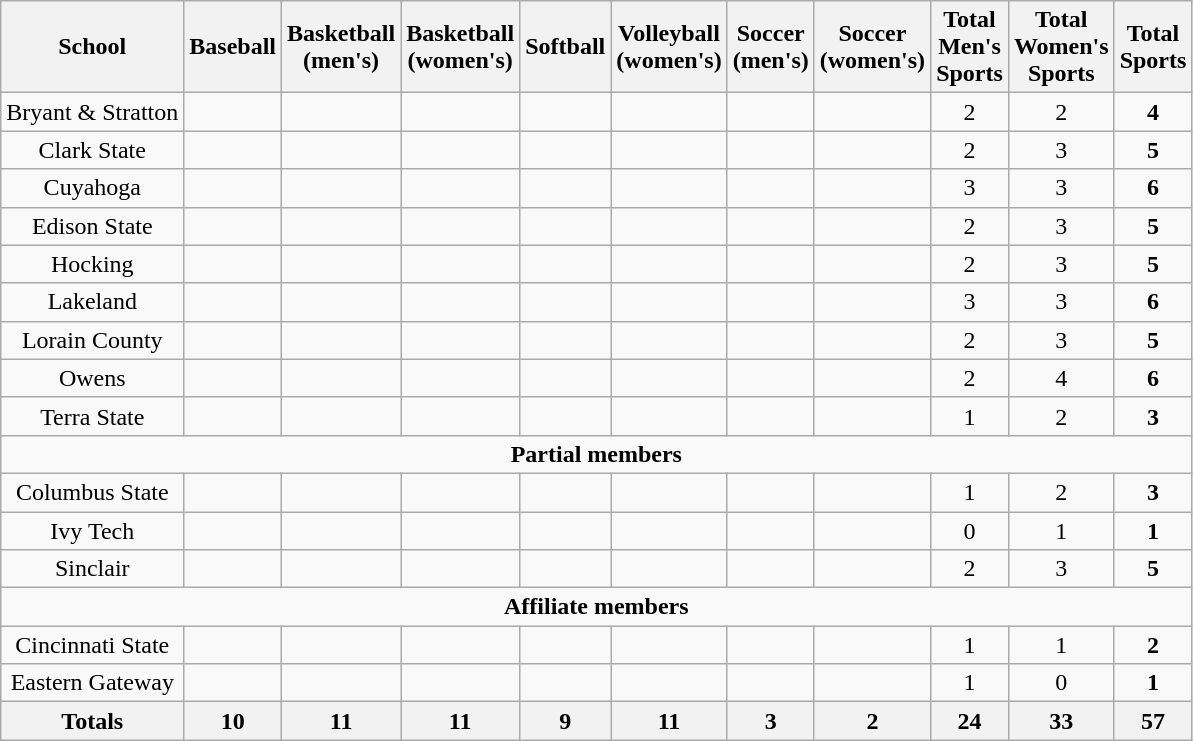<table class="wikitable" style="text-align:center;">
<tr>
<th>School</th>
<th>Baseball</th>
<th>Basketball<br>(men's)</th>
<th>Basketball<br>(women's)</th>
<th>Softball</th>
<th>Volleyball<br>(women's)</th>
<th>Soccer<br>(men's)</th>
<th>Soccer<br>(women's)</th>
<th>Total<br>Men's<br>Sports</th>
<th>Total<br>Women's<br>Sports</th>
<th>Total<br>Sports</th>
</tr>
<tr>
<td>Bryant & Stratton</td>
<td></td>
<td></td>
<td></td>
<td></td>
<td></td>
<td></td>
<td></td>
<td>2</td>
<td>2</td>
<td><strong>4</strong></td>
</tr>
<tr>
<td>Clark State</td>
<td></td>
<td></td>
<td></td>
<td></td>
<td></td>
<td></td>
<td></td>
<td>2</td>
<td>3</td>
<td><strong>5</strong></td>
</tr>
<tr>
<td>Cuyahoga</td>
<td></td>
<td></td>
<td></td>
<td></td>
<td></td>
<td></td>
<td></td>
<td>3</td>
<td>3</td>
<td><strong>6</strong></td>
</tr>
<tr>
<td>Edison State</td>
<td></td>
<td></td>
<td></td>
<td></td>
<td></td>
<td></td>
<td></td>
<td>2</td>
<td>3</td>
<td><strong>5</strong></td>
</tr>
<tr>
<td>Hocking</td>
<td></td>
<td></td>
<td></td>
<td></td>
<td></td>
<td></td>
<td></td>
<td>2</td>
<td>3</td>
<td><strong>5</strong></td>
</tr>
<tr>
<td>Lakeland</td>
<td></td>
<td></td>
<td></td>
<td></td>
<td></td>
<td></td>
<td></td>
<td>3</td>
<td>3</td>
<td><strong>6</strong></td>
</tr>
<tr>
<td>Lorain County</td>
<td></td>
<td></td>
<td></td>
<td></td>
<td></td>
<td></td>
<td></td>
<td>2</td>
<td>3</td>
<td><strong>5</strong></td>
</tr>
<tr>
<td>Owens</td>
<td></td>
<td></td>
<td></td>
<td></td>
<td></td>
<td></td>
<td></td>
<td>2</td>
<td>4</td>
<td><strong>6</strong></td>
</tr>
<tr>
<td>Terra State</td>
<td></td>
<td></td>
<td></td>
<td></td>
<td></td>
<td></td>
<td></td>
<td>1</td>
<td>2</td>
<td><strong>3</strong></td>
</tr>
<tr>
<td colspan=11><strong>Partial members</strong></td>
</tr>
<tr>
<td>Columbus State</td>
<td></td>
<td></td>
<td></td>
<td></td>
<td></td>
<td></td>
<td></td>
<td>1</td>
<td>2</td>
<td><strong>3</strong></td>
</tr>
<tr>
<td>Ivy Tech</td>
<td></td>
<td></td>
<td></td>
<td></td>
<td></td>
<td></td>
<td></td>
<td>0</td>
<td>1</td>
<td><strong>1</strong></td>
</tr>
<tr>
<td>Sinclair</td>
<td></td>
<td></td>
<td></td>
<td></td>
<td></td>
<td></td>
<td></td>
<td>2</td>
<td>3</td>
<td><strong>5</strong></td>
</tr>
<tr>
<td colspan=11><strong>Affiliate members</strong></td>
</tr>
<tr>
<td>Cincinnati State</td>
<td></td>
<td></td>
<td></td>
<td></td>
<td></td>
<td></td>
<td></td>
<td>1</td>
<td>1</td>
<td><strong>2</strong></td>
</tr>
<tr>
<td>Eastern Gateway</td>
<td></td>
<td></td>
<td></td>
<td></td>
<td></td>
<td></td>
<td></td>
<td>1</td>
<td>0</td>
<td><strong>1</strong></td>
</tr>
<tr>
<th><strong>Totals</strong></th>
<th>10</th>
<th>11</th>
<th>11</th>
<th>9</th>
<th>11</th>
<th>3</th>
<th>2</th>
<th>24</th>
<th>33</th>
<th>57</th>
</tr>
</table>
